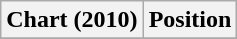<table class="wikitable plainrowheaders">
<tr>
<th scope="col">Chart (2010)</th>
<th scope="col">Position</th>
</tr>
<tr>
</tr>
</table>
